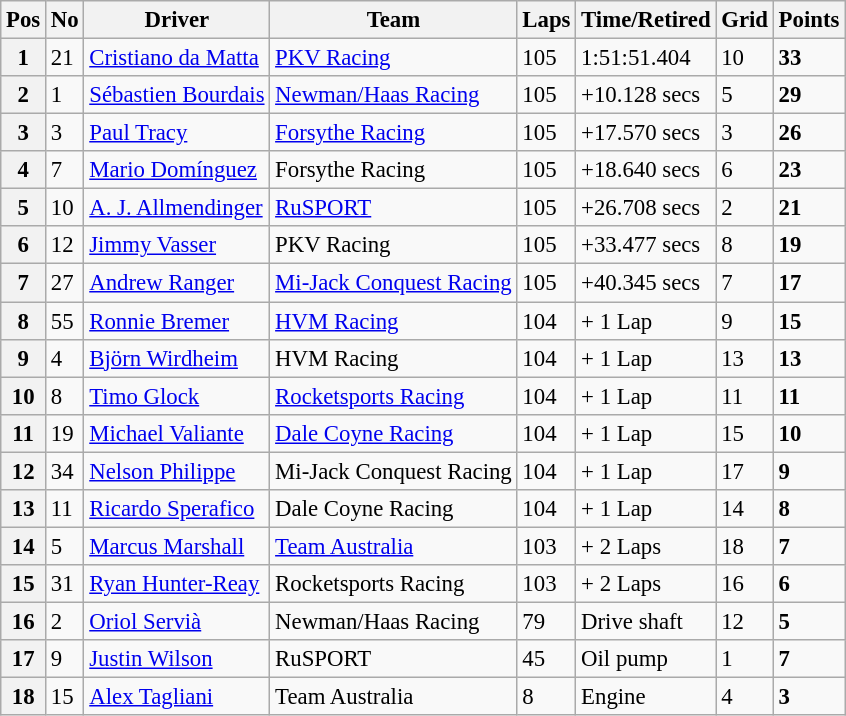<table class="wikitable" style="font-size:95%;">
<tr>
<th>Pos</th>
<th>No</th>
<th>Driver</th>
<th>Team</th>
<th>Laps</th>
<th>Time/Retired</th>
<th>Grid</th>
<th>Points</th>
</tr>
<tr>
<th>1</th>
<td>21</td>
<td> <a href='#'>Cristiano da Matta</a></td>
<td><a href='#'>PKV Racing</a></td>
<td>105</td>
<td>1:51:51.404</td>
<td>10</td>
<td><strong>33</strong></td>
</tr>
<tr>
<th>2</th>
<td>1</td>
<td> <a href='#'>Sébastien Bourdais</a></td>
<td><a href='#'>Newman/Haas Racing</a></td>
<td>105</td>
<td>+10.128 secs</td>
<td>5</td>
<td><strong>29</strong></td>
</tr>
<tr>
<th>3</th>
<td>3</td>
<td> <a href='#'>Paul Tracy</a></td>
<td><a href='#'>Forsythe Racing</a></td>
<td>105</td>
<td>+17.570 secs</td>
<td>3</td>
<td><strong>26</strong></td>
</tr>
<tr>
<th>4</th>
<td>7</td>
<td> <a href='#'>Mario Domínguez</a></td>
<td>Forsythe Racing</td>
<td>105</td>
<td>+18.640 secs</td>
<td>6</td>
<td><strong>23</strong></td>
</tr>
<tr>
<th>5</th>
<td>10</td>
<td> <a href='#'>A. J. Allmendinger</a></td>
<td><a href='#'>RuSPORT</a></td>
<td>105</td>
<td>+26.708 secs</td>
<td>2</td>
<td><strong>21</strong></td>
</tr>
<tr>
<th>6</th>
<td>12</td>
<td> <a href='#'>Jimmy Vasser</a></td>
<td>PKV Racing</td>
<td>105</td>
<td>+33.477 secs</td>
<td>8</td>
<td><strong>19</strong></td>
</tr>
<tr>
<th>7</th>
<td>27</td>
<td> <a href='#'>Andrew Ranger</a></td>
<td><a href='#'>Mi-Jack Conquest Racing</a></td>
<td>105</td>
<td>+40.345 secs</td>
<td>7</td>
<td><strong>17</strong></td>
</tr>
<tr>
<th>8</th>
<td>55</td>
<td> <a href='#'>Ronnie Bremer</a></td>
<td><a href='#'>HVM Racing</a></td>
<td>104</td>
<td>+ 1 Lap</td>
<td>9</td>
<td><strong>15</strong></td>
</tr>
<tr>
<th>9</th>
<td>4</td>
<td> <a href='#'>Björn Wirdheim</a></td>
<td>HVM Racing</td>
<td>104</td>
<td>+ 1 Lap</td>
<td>13</td>
<td><strong>13</strong></td>
</tr>
<tr>
<th>10</th>
<td>8</td>
<td> <a href='#'>Timo Glock</a></td>
<td><a href='#'>Rocketsports Racing</a></td>
<td>104</td>
<td>+ 1 Lap</td>
<td>11</td>
<td><strong>11</strong></td>
</tr>
<tr>
<th>11</th>
<td>19</td>
<td> <a href='#'>Michael Valiante</a></td>
<td><a href='#'>Dale Coyne Racing</a></td>
<td>104</td>
<td>+ 1 Lap</td>
<td>15</td>
<td><strong>10</strong></td>
</tr>
<tr>
<th>12</th>
<td>34</td>
<td> <a href='#'>Nelson Philippe</a></td>
<td>Mi-Jack Conquest Racing</td>
<td>104</td>
<td>+ 1 Lap</td>
<td>17</td>
<td><strong>9</strong></td>
</tr>
<tr>
<th>13</th>
<td>11</td>
<td> <a href='#'>Ricardo Sperafico</a></td>
<td>Dale Coyne Racing</td>
<td>104</td>
<td>+ 1 Lap</td>
<td>14</td>
<td><strong>8</strong></td>
</tr>
<tr>
<th>14</th>
<td>5</td>
<td> <a href='#'>Marcus Marshall</a></td>
<td><a href='#'>Team Australia</a></td>
<td>103</td>
<td>+ 2 Laps</td>
<td>18</td>
<td><strong>7</strong></td>
</tr>
<tr>
<th>15</th>
<td>31</td>
<td> <a href='#'>Ryan Hunter-Reay</a></td>
<td>Rocketsports Racing</td>
<td>103</td>
<td>+ 2 Laps</td>
<td>16</td>
<td><strong>6</strong></td>
</tr>
<tr>
<th>16</th>
<td>2</td>
<td> <a href='#'>Oriol Servià</a></td>
<td>Newman/Haas Racing</td>
<td>79</td>
<td>Drive shaft</td>
<td>12</td>
<td><strong>5</strong></td>
</tr>
<tr>
<th>17</th>
<td>9</td>
<td> <a href='#'>Justin Wilson</a></td>
<td>RuSPORT</td>
<td>45</td>
<td>Oil pump</td>
<td>1</td>
<td><strong>7</strong></td>
</tr>
<tr>
<th>18</th>
<td>15</td>
<td> <a href='#'>Alex Tagliani</a></td>
<td>Team Australia</td>
<td>8</td>
<td>Engine</td>
<td>4</td>
<td><strong>3</strong></td>
</tr>
</table>
